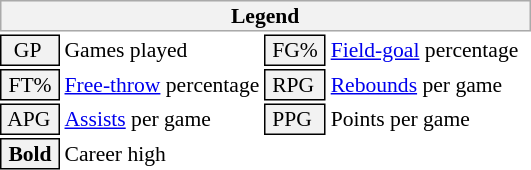<table class="toccolours" style="font-size: 90%; white-space: nowrap;">
<tr>
<th colspan="6" style="background:#f2f2f2; border:1px solid #aaa;">Legend</th>
</tr>
<tr>
<td style="background:#f2f2f2; border:1px solid black;">  GP</td>
<td>Games played</td>
<td style="background:#f2f2f2; border:1px solid black;"> FG% </td>
<td style="padding-right: 8px"><a href='#'>Field-goal</a> percentage</td>
</tr>
<tr>
<td style="background:#f2f2f2; border:1px solid black;"> FT% </td>
<td><a href='#'>Free-throw</a> percentage</td>
<td style="background:#f2f2f2; border:1px solid black;"> RPG </td>
<td><a href='#'>Rebounds</a> per game</td>
</tr>
<tr>
<td style="background:#f2f2f2; border:1px solid black;"> APG </td>
<td><a href='#'>Assists</a> per game</td>
<td style="background:#f2f2f2; border:1px solid black;"> PPG </td>
<td>Points per game</td>
</tr>
<tr>
<td style="background-color: #F2F2F2; border: 1px solid black"> <strong>Bold</strong> </td>
<td>Career high</td>
</tr>
<tr>
</tr>
</table>
